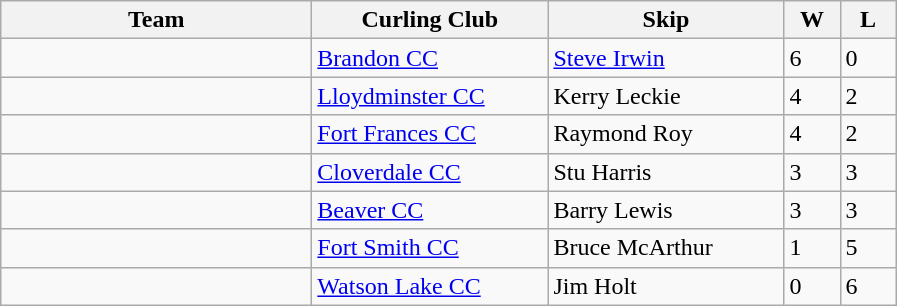<table class="wikitable">
<tr>
<th style="width:200px;">Team</th>
<th style="width:150px;">Curling Club</th>
<th style="width:150px;">Skip</th>
<th style="width:30px;">W</th>
<th style="width:30px;">L</th>
</tr>
<tr>
<td></td>
<td><a href='#'>Brandon CC</a></td>
<td><a href='#'>Steve Irwin</a></td>
<td>6</td>
<td>0</td>
</tr>
<tr>
<td></td>
<td><a href='#'>Lloydminster CC</a></td>
<td>Kerry Leckie</td>
<td>4</td>
<td>2</td>
</tr>
<tr>
<td></td>
<td><a href='#'>Fort Frances CC</a></td>
<td>Raymond Roy</td>
<td>4</td>
<td>2</td>
</tr>
<tr>
<td></td>
<td><a href='#'>Cloverdale CC</a></td>
<td>Stu Harris</td>
<td>3</td>
<td>3</td>
</tr>
<tr>
<td></td>
<td><a href='#'>Beaver CC</a></td>
<td>Barry Lewis</td>
<td>3</td>
<td>3</td>
</tr>
<tr>
<td></td>
<td><a href='#'>Fort Smith CC</a></td>
<td>Bruce McArthur</td>
<td>1</td>
<td>5</td>
</tr>
<tr>
<td></td>
<td><a href='#'>Watson Lake CC</a></td>
<td>Jim Holt</td>
<td>0</td>
<td>6</td>
</tr>
</table>
